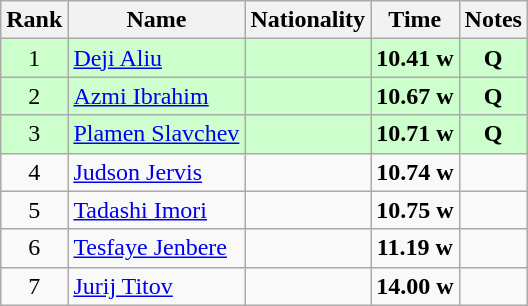<table class="wikitable sortable" style="text-align:center">
<tr>
<th>Rank</th>
<th>Name</th>
<th>Nationality</th>
<th>Time</th>
<th>Notes</th>
</tr>
<tr bgcolor=ccffcc>
<td>1</td>
<td align=left><a href='#'>Deji Aliu</a></td>
<td align=left></td>
<td><strong>10.41</strong> <strong>w</strong></td>
<td><strong>Q</strong></td>
</tr>
<tr bgcolor=ccffcc>
<td>2</td>
<td align=left><a href='#'>Azmi Ibrahim</a></td>
<td align=left></td>
<td><strong>10.67</strong> <strong>w</strong></td>
<td><strong>Q</strong></td>
</tr>
<tr bgcolor=ccffcc>
<td>3</td>
<td align=left><a href='#'>Plamen Slavchev</a></td>
<td align=left></td>
<td><strong>10.71</strong> <strong>w</strong></td>
<td><strong>Q</strong></td>
</tr>
<tr>
<td>4</td>
<td align=left><a href='#'>Judson Jervis</a></td>
<td align=left></td>
<td><strong>10.74</strong> <strong>w</strong></td>
<td></td>
</tr>
<tr>
<td>5</td>
<td align=left><a href='#'>Tadashi Imori</a></td>
<td align=left></td>
<td><strong>10.75</strong> <strong>w</strong></td>
<td></td>
</tr>
<tr>
<td>6</td>
<td align=left><a href='#'>Tesfaye Jenbere</a></td>
<td align=left></td>
<td><strong>11.19</strong> <strong>w</strong></td>
<td></td>
</tr>
<tr>
<td>7</td>
<td align=left><a href='#'>Jurij Titov</a></td>
<td align=left></td>
<td><strong>14.00</strong> <strong>w</strong></td>
<td></td>
</tr>
</table>
